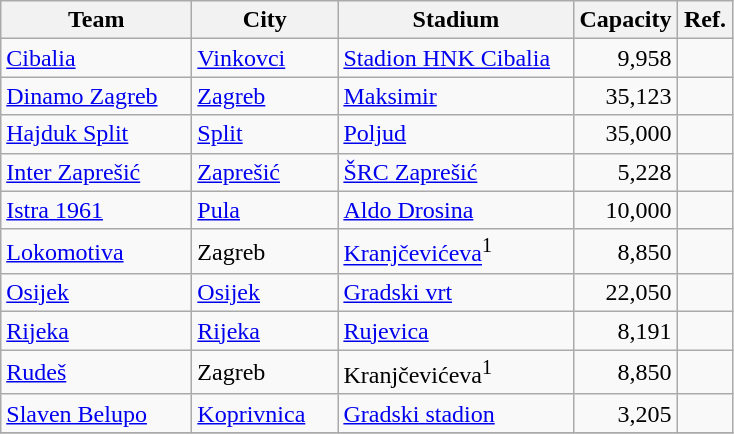<table class="wikitable sortable">
<tr>
<th width="120">Team</th>
<th width="90">City</th>
<th width="150">Stadium</th>
<th width="60">Capacity</th>
<th width="30">Ref.</th>
</tr>
<tr>
<td><a href='#'>Cibalia</a></td>
<td><a href='#'>Vinkovci</a></td>
<td><a href='#'>Stadion HNK Cibalia</a></td>
<td align="right">9,958</td>
<td></td>
</tr>
<tr>
<td><a href='#'>Dinamo Zagreb</a></td>
<td><a href='#'>Zagreb</a></td>
<td><a href='#'>Maksimir</a></td>
<td align="right">35,123</td>
<td></td>
</tr>
<tr>
<td><a href='#'>Hajduk Split</a></td>
<td><a href='#'>Split</a></td>
<td><a href='#'>Poljud</a></td>
<td align="right">35,000</td>
<td></td>
</tr>
<tr>
<td><a href='#'>Inter Zaprešić</a></td>
<td><a href='#'>Zaprešić</a></td>
<td><a href='#'>ŠRC Zaprešić</a></td>
<td align="right">5,228</td>
<td></td>
</tr>
<tr>
<td><a href='#'>Istra 1961</a></td>
<td><a href='#'>Pula</a></td>
<td><a href='#'>Aldo Drosina</a></td>
<td align="right">10,000</td>
<td></td>
</tr>
<tr>
<td><a href='#'>Lokomotiva</a></td>
<td>Zagreb</td>
<td><a href='#'>Kranjčevićeva</a><sup>1</sup></td>
<td align="right">8,850</td>
<td></td>
</tr>
<tr>
<td><a href='#'>Osijek</a></td>
<td><a href='#'>Osijek</a></td>
<td><a href='#'>Gradski vrt</a></td>
<td align="right">22,050</td>
<td></td>
</tr>
<tr>
<td><a href='#'>Rijeka</a></td>
<td><a href='#'>Rijeka</a></td>
<td><a href='#'>Rujevica</a></td>
<td align="right">8,191</td>
<td></td>
</tr>
<tr>
<td><a href='#'>Rudeš</a></td>
<td>Zagreb</td>
<td>Kranjčevićeva<sup>1</sup></td>
<td align="right">8,850</td>
<td></td>
</tr>
<tr>
<td><a href='#'>Slaven Belupo</a></td>
<td><a href='#'>Koprivnica</a></td>
<td><a href='#'>Gradski stadion</a></td>
<td align="right">3,205</td>
<td></td>
</tr>
<tr>
</tr>
</table>
